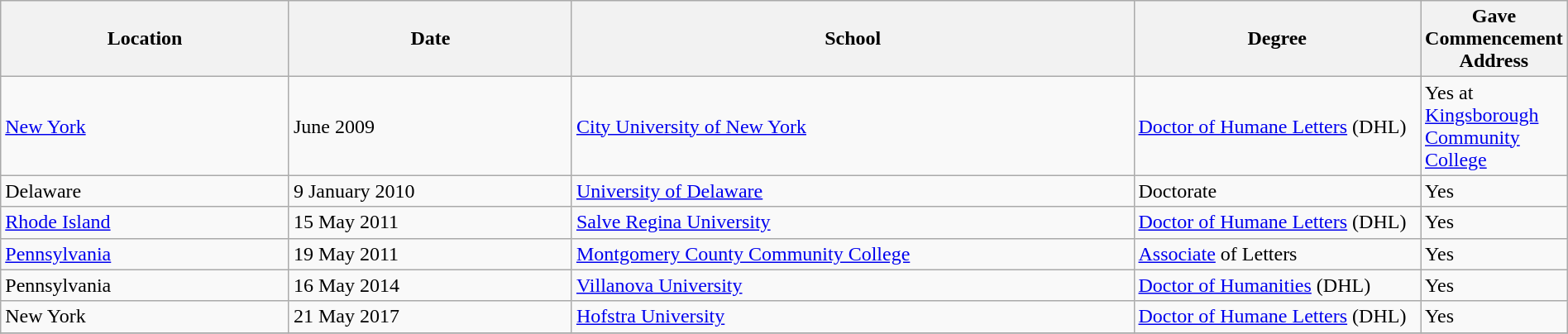<table class="wikitable" style="width:100%;">
<tr>
<th style="width:20%;">Location</th>
<th style="width:20%;">Date</th>
<th style="width:40%;">School</th>
<th style="width:20%;">Degree</th>
<th style="width:20%;">Gave Commencement Address</th>
</tr>
<tr>
<td><a href='#'>New York</a></td>
<td>June 2009</td>
<td><a href='#'>City University of New York</a></td>
<td><a href='#'>Doctor of Humane Letters</a> (DHL) </td>
<td>Yes at <a href='#'>Kingsborough Community College</a></td>
</tr>
<tr>
<td>Delaware</td>
<td>9 January 2010</td>
<td><a href='#'>University of Delaware</a></td>
<td>Doctorate </td>
<td>Yes</td>
</tr>
<tr>
<td><a href='#'>Rhode Island</a></td>
<td>15 May 2011</td>
<td><a href='#'>Salve Regina University</a></td>
<td><a href='#'>Doctor of Humane Letters</a> (DHL) </td>
<td>Yes</td>
</tr>
<tr>
<td><a href='#'>Pennsylvania</a></td>
<td>19 May 2011</td>
<td><a href='#'>Montgomery County Community College</a></td>
<td><a href='#'>Associate</a> of Letters </td>
<td>Yes </td>
</tr>
<tr>
<td>Pennsylvania</td>
<td>16 May 2014</td>
<td><a href='#'>Villanova University</a></td>
<td><a href='#'>Doctor of Humanities</a> (DHL) </td>
<td>Yes</td>
</tr>
<tr>
<td>New York</td>
<td>21 May 2017</td>
<td><a href='#'>Hofstra University</a></td>
<td><a href='#'>Doctor of Humane Letters</a> (DHL) </td>
<td>Yes</td>
</tr>
<tr>
</tr>
</table>
